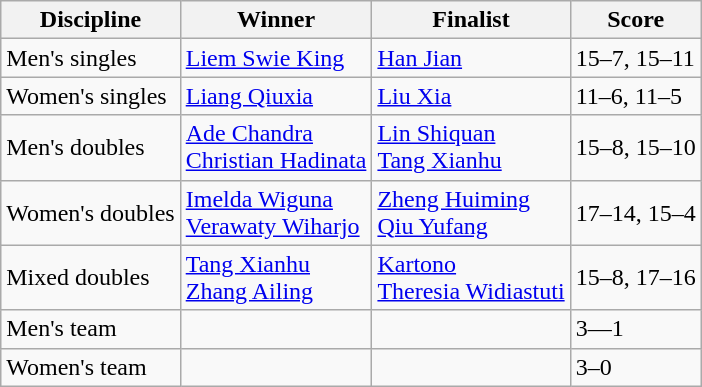<table class=wikitable>
<tr>
<th>Discipline</th>
<th>Winner</th>
<th>Finalist</th>
<th>Score</th>
</tr>
<tr>
<td>Men's singles</td>
<td> <a href='#'>Liem Swie King</a></td>
<td> <a href='#'>Han Jian</a></td>
<td>15–7, 15–11</td>
</tr>
<tr>
<td>Women's singles</td>
<td> <a href='#'>Liang Qiuxia</a></td>
<td> <a href='#'>Liu Xia</a></td>
<td>11–6, 11–5</td>
</tr>
<tr>
<td>Men's doubles</td>
<td> <a href='#'>Ade Chandra</a><br> <a href='#'>Christian Hadinata</a></td>
<td> <a href='#'>Lin Shiquan</a><br> <a href='#'>Tang Xianhu</a></td>
<td>15–8, 15–10</td>
</tr>
<tr>
<td>Women's doubles</td>
<td> <a href='#'>Imelda Wiguna</a><br> <a href='#'>Verawaty Wiharjo</a></td>
<td> <a href='#'>Zheng Huiming</a><br> <a href='#'>Qiu Yufang</a></td>
<td>17–14, 15–4</td>
</tr>
<tr>
<td>Mixed doubles</td>
<td> <a href='#'>Tang Xianhu</a><br> <a href='#'>Zhang Ailing</a></td>
<td> <a href='#'>Kartono</a><br> <a href='#'>Theresia Widiastuti</a></td>
<td>15–8, 17–16</td>
</tr>
<tr>
<td>Men's team</td>
<td></td>
<td></td>
<td>3—1</td>
</tr>
<tr>
<td>Women's team</td>
<td></td>
<td></td>
<td>3–0</td>
</tr>
</table>
